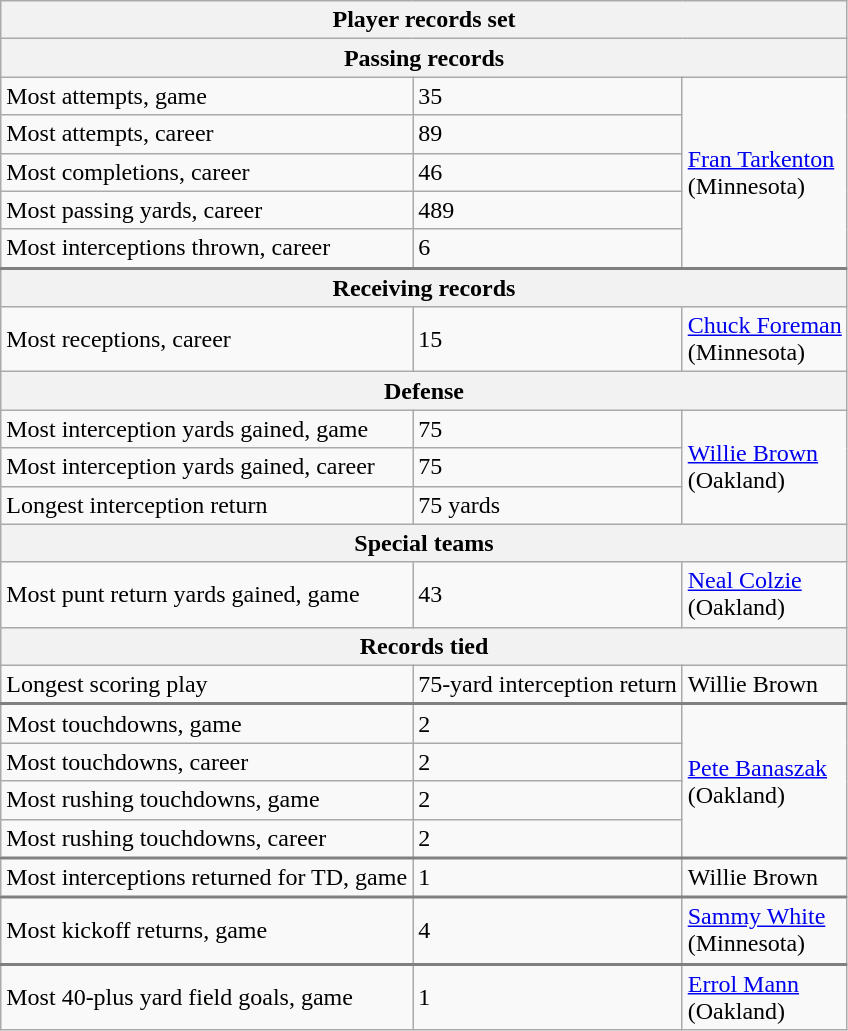<table class="wikitable">
<tr>
<th colspan=3>Player records set</th>
</tr>
<tr>
<th colspan=3>Passing records</th>
</tr>
<tr>
<td>Most attempts, game</td>
<td>35</td>
<td rowspan=5><a href='#'>Fran Tarkenton</a><br>(Minnesota)</td>
</tr>
<tr>
<td>Most attempts, career</td>
<td>89</td>
</tr>
<tr>
<td>Most completions, career</td>
<td>46</td>
</tr>
<tr>
<td>Most passing yards, career</td>
<td>489</td>
</tr>
<tr style="border-bottom: 2px solid gray">
<td>Most interceptions thrown, career</td>
<td>6</td>
</tr>
<tr>
<th colspan=3>Receiving records</th>
</tr>
<tr>
<td>Most receptions, career</td>
<td>15</td>
<td><a href='#'>Chuck Foreman</a><br>(Minnesota)</td>
</tr>
<tr>
<th colspan=3>Defense</th>
</tr>
<tr>
<td>Most interception yards gained, game</td>
<td>75</td>
<td rowspan=3><a href='#'>Willie Brown</a><br>(Oakland)</td>
</tr>
<tr>
<td>Most interception yards gained, career</td>
<td>75</td>
</tr>
<tr>
<td>Longest interception return</td>
<td>75 yards</td>
</tr>
<tr>
<th colspan=3>Special teams</th>
</tr>
<tr>
<td>Most punt return yards gained, game</td>
<td>43</td>
<td><a href='#'>Neal Colzie</a><br>(Oakland)</td>
</tr>
<tr>
<th colspan=3>Records tied</th>
</tr>
<tr style="border-bottom: 2px solid gray">
<td>Longest scoring play</td>
<td>75-yard interception return</td>
<td>Willie Brown</td>
</tr>
<tr>
<td>Most touchdowns, game</td>
<td>2</td>
<td rowspan=4><a href='#'>Pete Banaszak</a><br>(Oakland)</td>
</tr>
<tr>
<td>Most touchdowns, career</td>
<td>2</td>
</tr>
<tr>
<td>Most rushing touchdowns, game</td>
<td>2</td>
</tr>
<tr style="border-bottom: 2px solid gray">
<td>Most rushing touchdowns, career</td>
<td>2</td>
</tr>
<tr style="border-bottom: 2px solid gray">
<td>Most interceptions returned for TD, game</td>
<td>1</td>
<td>Willie Brown</td>
</tr>
<tr style="border-bottom: 2px solid gray">
<td>Most kickoff returns, game</td>
<td>4</td>
<td><a href='#'>Sammy White</a><br>(Minnesota)</td>
</tr>
<tr>
<td>Most 40-plus yard field goals, game</td>
<td>1</td>
<td><a href='#'>Errol Mann</a><br>(Oakland)</td>
</tr>
</table>
